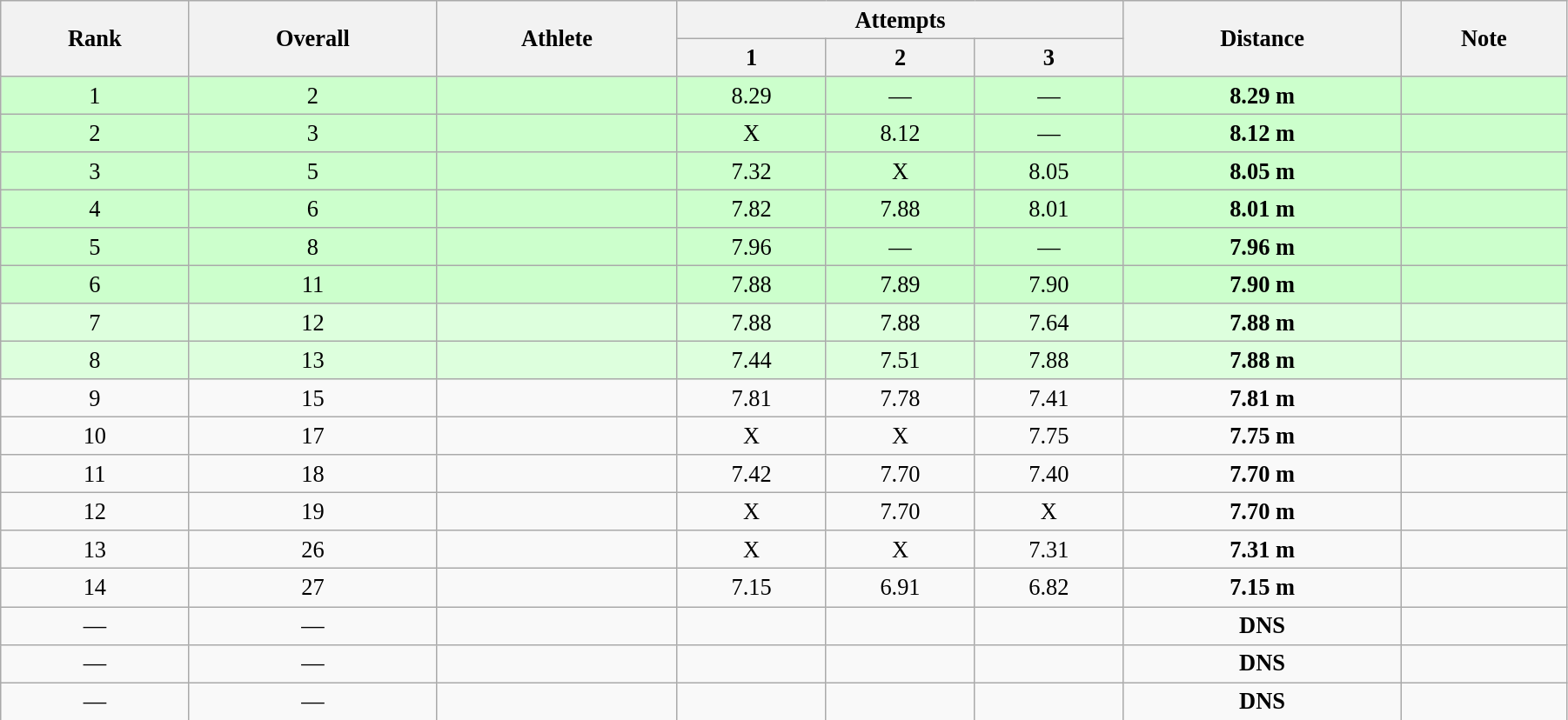<table class="wikitable" style=" text-align:center; font-size:110%;" width="95%">
<tr>
<th rowspan="2">Rank</th>
<th rowspan="2">Overall</th>
<th rowspan="2">Athlete</th>
<th colspan="3">Attempts</th>
<th rowspan="2">Distance</th>
<th rowspan="2">Note</th>
</tr>
<tr>
<th>1</th>
<th>2</th>
<th>3</th>
</tr>
<tr style="background:#ccffcc;">
<td>1</td>
<td>2</td>
<td align=left></td>
<td>8.29</td>
<td>—</td>
<td>—</td>
<td><strong>8.29 m</strong></td>
<td></td>
</tr>
<tr style="background:#ccffcc;">
<td>2</td>
<td>3</td>
<td align=left></td>
<td>X</td>
<td>8.12</td>
<td>—</td>
<td><strong>8.12 m</strong></td>
<td></td>
</tr>
<tr style="background:#ccffcc;">
<td>3</td>
<td>5</td>
<td align=left></td>
<td>7.32</td>
<td>X</td>
<td>8.05</td>
<td><strong>8.05 m</strong></td>
<td></td>
</tr>
<tr style="background:#ccffcc;">
<td>4</td>
<td>6</td>
<td align=left></td>
<td>7.82</td>
<td>7.88</td>
<td>8.01</td>
<td><strong>8.01 m</strong></td>
<td></td>
</tr>
<tr style="background:#ccffcc;">
<td>5</td>
<td>8</td>
<td align=left></td>
<td>7.96</td>
<td>—</td>
<td>—</td>
<td><strong>7.96 m</strong></td>
<td></td>
</tr>
<tr style="background:#ccffcc;">
<td>6</td>
<td>11</td>
<td align=left></td>
<td>7.88</td>
<td>7.89</td>
<td>7.90</td>
<td><strong>7.90 m</strong></td>
<td></td>
</tr>
<tr style="background:#ddffdd;">
<td>7</td>
<td>12</td>
<td align=left></td>
<td>7.88</td>
<td>7.88</td>
<td>7.64</td>
<td><strong>7.88 m</strong></td>
<td></td>
</tr>
<tr style="background:#ddffdd;">
<td>8</td>
<td>13</td>
<td align=left></td>
<td>7.44</td>
<td>7.51</td>
<td>7.88</td>
<td><strong>7.88 m</strong></td>
<td></td>
</tr>
<tr>
<td>9</td>
<td>15</td>
<td align=left></td>
<td>7.81</td>
<td>7.78</td>
<td>7.41</td>
<td><strong>7.81 m</strong></td>
<td></td>
</tr>
<tr>
<td>10</td>
<td>17</td>
<td align=left></td>
<td>X</td>
<td>X</td>
<td>7.75</td>
<td><strong>7.75 m</strong></td>
<td></td>
</tr>
<tr>
<td>11</td>
<td>18</td>
<td align=left></td>
<td>7.42</td>
<td>7.70</td>
<td>7.40</td>
<td><strong>7.70 m</strong></td>
<td></td>
</tr>
<tr>
<td>12</td>
<td>19</td>
<td align=left></td>
<td>X</td>
<td>7.70</td>
<td>X</td>
<td><strong>7.70 m</strong></td>
<td></td>
</tr>
<tr>
<td>13</td>
<td>26</td>
<td align=left></td>
<td>X</td>
<td>X</td>
<td>7.31</td>
<td><strong>7.31 m</strong></td>
<td></td>
</tr>
<tr>
<td>14</td>
<td>27</td>
<td align=left></td>
<td>7.15</td>
<td>6.91</td>
<td>6.82</td>
<td><strong>7.15 m</strong></td>
<td></td>
</tr>
<tr>
<td>—</td>
<td>—</td>
<td align=left></td>
<td></td>
<td></td>
<td></td>
<td><strong>DNS </strong></td>
<td></td>
</tr>
<tr>
<td>—</td>
<td>—</td>
<td align=left></td>
<td></td>
<td></td>
<td></td>
<td><strong>DNS  </strong></td>
<td></td>
</tr>
<tr>
<td>—</td>
<td>—</td>
<td align=left></td>
<td></td>
<td></td>
<td></td>
<td><strong>DNS </strong></td>
<td></td>
</tr>
</table>
